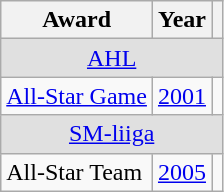<table class="wikitable">
<tr>
<th>Award</th>
<th>Year</th>
<th></th>
</tr>
<tr ALIGN="center" bgcolor="#e0e0e0">
<td colspan="3"><a href='#'>AHL</a></td>
</tr>
<tr>
<td><a href='#'>All-Star Game</a></td>
<td><a href='#'>2001</a></td>
<td></td>
</tr>
<tr ALIGN="center" bgcolor="#e0e0e0">
<td colspan="3"><a href='#'>SM-liiga</a></td>
</tr>
<tr>
<td>All-Star Team</td>
<td><a href='#'>2005</a></td>
<td></td>
</tr>
</table>
